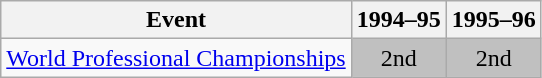<table class="wikitable" style="text-align:center">
<tr>
<th>Event</th>
<th>1994–95</th>
<th>1995–96</th>
</tr>
<tr>
<td align=left><a href='#'>World Professional Championships</a></td>
<td bgcolor=silver>2nd</td>
<td bgcolor=silver>2nd</td>
</tr>
</table>
